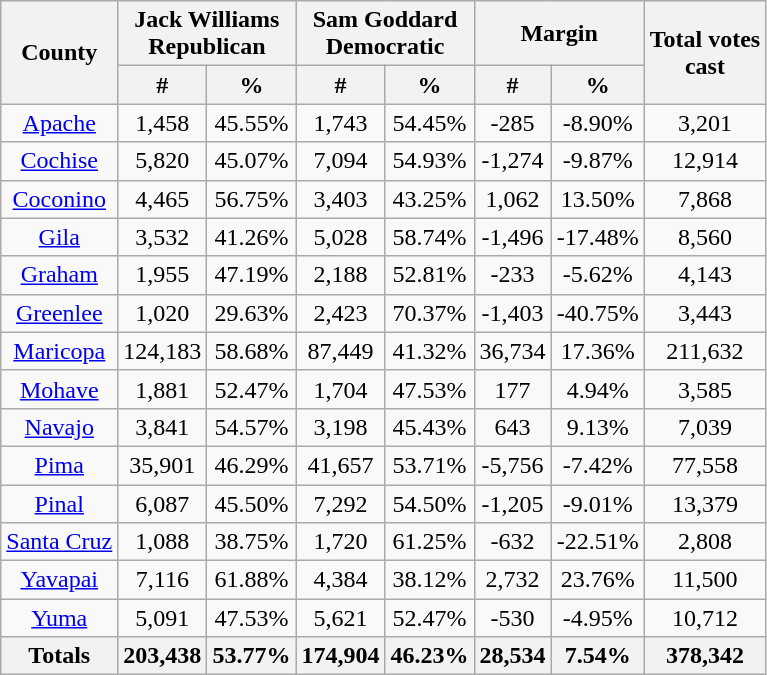<table class="wikitable sortable" style="text-align:center">
<tr>
<th rowspan="2">County</th>
<th style="text-align:center;" colspan="2">Jack Williams<br>Republican</th>
<th style="text-align:center;" colspan="2">Sam Goddard<br>Democratic</th>
<th style="text-align:center;" colspan="2">Margin</th>
<th style="text-align:center;" rowspan="2">Total votes<br>cast</th>
</tr>
<tr>
<th style="text-align:center;" data-sort-type="number">#</th>
<th style="text-align:center;" data-sort-type="number">%</th>
<th style="text-align:center;" data-sort-type="number">#</th>
<th style="text-align:center;" data-sort-type="number">%</th>
<th style="text-align:center;" data-sort-type="number">#</th>
<th style="text-align:center;" data-sort-type="number">%</th>
</tr>
<tr style="text-align:center;">
<td><a href='#'>Apache</a></td>
<td>1,458</td>
<td>45.55%</td>
<td>1,743</td>
<td>54.45%</td>
<td>-285</td>
<td>-8.90%</td>
<td>3,201</td>
</tr>
<tr style="text-align:center;">
<td><a href='#'>Cochise</a></td>
<td>5,820</td>
<td>45.07%</td>
<td>7,094</td>
<td>54.93%</td>
<td>-1,274</td>
<td>-9.87%</td>
<td>12,914</td>
</tr>
<tr style="text-align:center;">
<td><a href='#'>Coconino</a></td>
<td>4,465</td>
<td>56.75%</td>
<td>3,403</td>
<td>43.25%</td>
<td>1,062</td>
<td>13.50%</td>
<td>7,868</td>
</tr>
<tr style="text-align:center;">
<td><a href='#'>Gila</a></td>
<td>3,532</td>
<td>41.26%</td>
<td>5,028</td>
<td>58.74%</td>
<td>-1,496</td>
<td>-17.48%</td>
<td>8,560</td>
</tr>
<tr style="text-align:center;">
<td><a href='#'>Graham</a></td>
<td>1,955</td>
<td>47.19%</td>
<td>2,188</td>
<td>52.81%</td>
<td>-233</td>
<td>-5.62%</td>
<td>4,143</td>
</tr>
<tr style="text-align:center;">
<td><a href='#'>Greenlee</a></td>
<td>1,020</td>
<td>29.63%</td>
<td>2,423</td>
<td>70.37%</td>
<td>-1,403</td>
<td>-40.75%</td>
<td>3,443</td>
</tr>
<tr style="text-align:center;">
<td><a href='#'>Maricopa</a></td>
<td>124,183</td>
<td>58.68%</td>
<td>87,449</td>
<td>41.32%</td>
<td>36,734</td>
<td>17.36%</td>
<td>211,632</td>
</tr>
<tr style="text-align:center;">
<td><a href='#'>Mohave</a></td>
<td>1,881</td>
<td>52.47%</td>
<td>1,704</td>
<td>47.53%</td>
<td>177</td>
<td>4.94%</td>
<td>3,585</td>
</tr>
<tr style="text-align:center;">
<td><a href='#'>Navajo</a></td>
<td>3,841</td>
<td>54.57%</td>
<td>3,198</td>
<td>45.43%</td>
<td>643</td>
<td>9.13%</td>
<td>7,039</td>
</tr>
<tr style="text-align:center;">
<td><a href='#'>Pima</a></td>
<td>35,901</td>
<td>46.29%</td>
<td>41,657</td>
<td>53.71%</td>
<td>-5,756</td>
<td>-7.42%</td>
<td>77,558</td>
</tr>
<tr style="text-align:center;">
<td><a href='#'>Pinal</a></td>
<td>6,087</td>
<td>45.50%</td>
<td>7,292</td>
<td>54.50%</td>
<td>-1,205</td>
<td>-9.01%</td>
<td>13,379</td>
</tr>
<tr style="text-align:center;">
<td><a href='#'>Santa Cruz</a></td>
<td>1,088</td>
<td>38.75%</td>
<td>1,720</td>
<td>61.25%</td>
<td>-632</td>
<td>-22.51%</td>
<td>2,808</td>
</tr>
<tr style="text-align:center;">
<td><a href='#'>Yavapai</a></td>
<td>7,116</td>
<td>61.88%</td>
<td>4,384</td>
<td>38.12%</td>
<td>2,732</td>
<td>23.76%</td>
<td>11,500</td>
</tr>
<tr style="text-align:center;">
<td><a href='#'>Yuma</a></td>
<td>5,091</td>
<td>47.53%</td>
<td>5,621</td>
<td>52.47%</td>
<td>-530</td>
<td>-4.95%</td>
<td>10,712</td>
</tr>
<tr style="text-align:center;">
<th>Totals</th>
<th>203,438</th>
<th>53.77%</th>
<th>174,904</th>
<th>46.23%</th>
<th>28,534</th>
<th>7.54%</th>
<th>378,342</th>
</tr>
</table>
